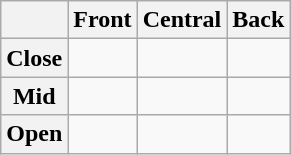<table class="wikitable" style="text-align:center">
<tr>
<th></th>
<th>Front</th>
<th>Central</th>
<th>Back</th>
</tr>
<tr>
<th>Close</th>
<td>  </td>
<td></td>
<td>  </td>
</tr>
<tr>
<th>Mid</th>
<td>  </td>
<td></td>
<td>  </td>
</tr>
<tr>
<th>Open</th>
<td></td>
<td></td>
<td></td>
</tr>
</table>
